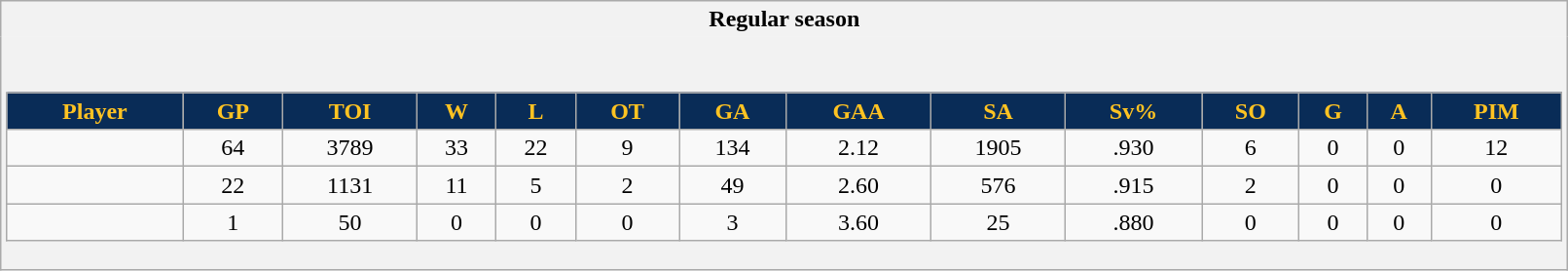<table class="wikitable" style="border: 1px solid #aaa;" width="85%">
<tr>
<th style="border: 0;">Regular season</th>
</tr>
<tr>
<td style="background: #f2f2f2; border: 0; text-align: center;"><br><table class="wikitable sortable" width="100%">
<tr align="center"  bgcolor="#dddddd">
<th style="background:#092c57;color:#ffc322;">Player</th>
<th style="background:#092c57;color:#ffc322;">GP</th>
<th style="background:#092c57;color:#ffc322;">TOI</th>
<th style="background:#092c57;color:#ffc322;">W</th>
<th style="background:#092c57;color:#ffc322;">L</th>
<th style="background:#092c57;color:#ffc322;">OT</th>
<th style="background:#092c57;color:#ffc322;">GA</th>
<th style="background:#092c57;color:#ffc322;">GAA</th>
<th style="background:#092c57;color:#ffc322;">SA</th>
<th style="background:#092c57;color:#ffc322;">Sv%</th>
<th style="background:#092c57;color:#ffc322;">SO</th>
<th style="background:#092c57;color:#ffc322;">G</th>
<th style="background:#092c57;color:#ffc322;">A</th>
<th style="background:#092c57;color:#ffc322;">PIM</th>
</tr>
<tr align=center>
<td></td>
<td>64</td>
<td>3789</td>
<td>33</td>
<td>22</td>
<td>9</td>
<td>134</td>
<td>2.12</td>
<td>1905</td>
<td>.930</td>
<td>6</td>
<td>0</td>
<td>0</td>
<td>12</td>
</tr>
<tr align=center>
<td></td>
<td>22</td>
<td>1131</td>
<td>11</td>
<td>5</td>
<td>2</td>
<td>49</td>
<td>2.60</td>
<td>576</td>
<td>.915</td>
<td>2</td>
<td>0</td>
<td>0</td>
<td>0</td>
</tr>
<tr align=center>
<td></td>
<td>1</td>
<td>50</td>
<td>0</td>
<td>0</td>
<td>0</td>
<td>3</td>
<td>3.60</td>
<td>25</td>
<td>.880</td>
<td>0</td>
<td>0</td>
<td>0</td>
<td>0</td>
</tr>
</table>
</td>
</tr>
</table>
